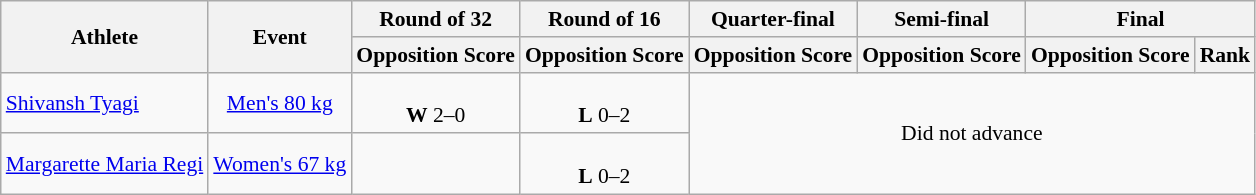<table class="wikitable" style="text-align:center; font-size:90%">
<tr>
<th rowspan="2">Athlete</th>
<th rowspan="2">Event</th>
<th>Round of 32</th>
<th>Round of 16</th>
<th>Quarter-final</th>
<th>Semi-final</th>
<th colspan="2">Final</th>
</tr>
<tr>
<th>Opposition Score</th>
<th>Opposition Score</th>
<th>Opposition Score</th>
<th>Opposition Score</th>
<th>Opposition Score</th>
<th>Rank</th>
</tr>
<tr>
<td style="text-align:left"><a href='#'>Shivansh Tyagi</a></td>
<td><a href='#'>Men's 80 kg</a></td>
<td><br><strong>W</strong> 2–0</td>
<td><br><strong>L</strong> 0–2</td>
<td colspan="4" rowspan="2">Did not advance</td>
</tr>
<tr>
<td style="text-align:left"><a href='#'>Margarette Maria Regi</a></td>
<td><a href='#'>Women's 67 kg</a></td>
<td></td>
<td><br><strong>L</strong> 0–2</td>
</tr>
</table>
